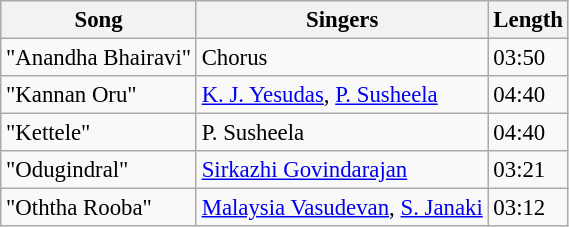<table class="wikitable" style="font-size:95%;">
<tr>
<th>Song</th>
<th>Singers</th>
<th>Length</th>
</tr>
<tr>
<td>"Anandha Bhairavi"</td>
<td>Chorus</td>
<td>03:50</td>
</tr>
<tr>
<td>"Kannan Oru"</td>
<td><a href='#'>K. J. Yesudas</a>, <a href='#'>P. Susheela</a></td>
<td>04:40</td>
</tr>
<tr>
<td>"Kettele"</td>
<td>P. Susheela</td>
<td>04:40</td>
</tr>
<tr>
<td>"Odugindral"</td>
<td><a href='#'>Sirkazhi Govindarajan</a></td>
<td>03:21</td>
</tr>
<tr>
<td>"Oththa Rooba"</td>
<td><a href='#'>Malaysia Vasudevan</a>, <a href='#'>S. Janaki</a></td>
<td>03:12</td>
</tr>
</table>
